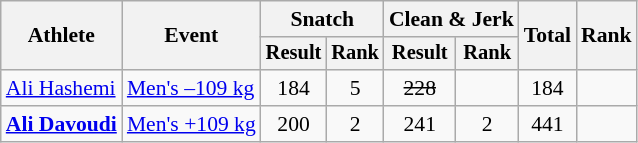<table class="wikitable" style="font-size:90%">
<tr>
<th rowspan="2">Athlete</th>
<th rowspan="2">Event</th>
<th colspan="2">Snatch</th>
<th colspan="2">Clean & Jerk</th>
<th rowspan="2">Total</th>
<th rowspan="2">Rank</th>
</tr>
<tr style="font-size:95%">
<th>Result</th>
<th>Rank</th>
<th>Result</th>
<th>Rank</th>
</tr>
<tr align=center>
<td align=left><a href='#'>Ali Hashemi</a></td>
<td align=left><a href='#'>Men's –109 kg</a></td>
<td>184</td>
<td>5</td>
<td><s>228</s></td>
<td></td>
<td>184</td>
<td></td>
</tr>
<tr align=center>
<td align=left><strong><a href='#'>Ali Davoudi</a></strong></td>
<td align=left><a href='#'>Men's +109 kg</a></td>
<td>200</td>
<td>2</td>
<td>241</td>
<td>2</td>
<td>441</td>
<td></td>
</tr>
</table>
